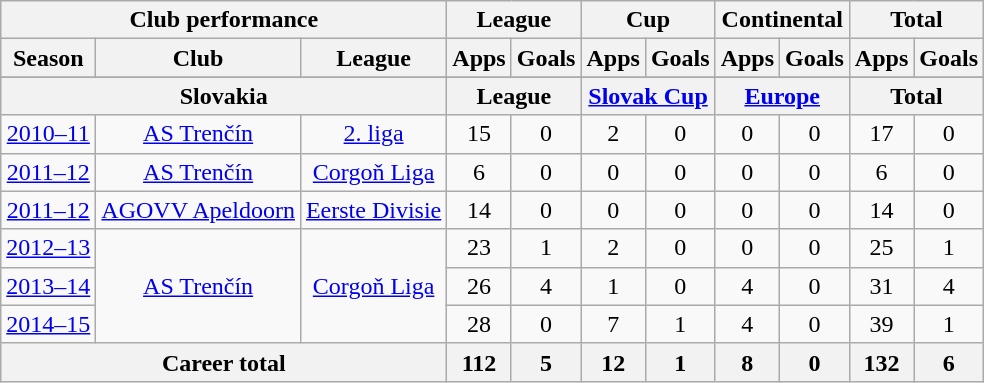<table class="wikitable" style="text-align:center">
<tr>
<th colspan=3>Club performance</th>
<th colspan=2>League</th>
<th colspan=2>Cup</th>
<th colspan=2>Continental</th>
<th colspan=2>Total</th>
</tr>
<tr>
<th>Season</th>
<th>Club</th>
<th>League</th>
<th>Apps</th>
<th>Goals</th>
<th>Apps</th>
<th>Goals</th>
<th>Apps</th>
<th>Goals</th>
<th>Apps</th>
<th>Goals</th>
</tr>
<tr>
</tr>
<tr>
<th colspan=3>Slovakia</th>
<th colspan=2>League</th>
<th colspan=2><a href='#'>Slovak Cup</a></th>
<th colspan=2><a href='#'>Europe</a></th>
<th colspan=2>Total</th>
</tr>
<tr>
<td><a href='#'>2010–11</a></td>
<td rowspan="1"><a href='#'>AS Trenčín</a></td>
<td rowspan="1"><a href='#'>2. liga</a></td>
<td>15</td>
<td>0</td>
<td>2</td>
<td>0</td>
<td>0</td>
<td>0</td>
<td>17</td>
<td>0</td>
</tr>
<tr>
<td><a href='#'>2011–12</a></td>
<td rowspan="1"><a href='#'>AS Trenčín</a></td>
<td rowspan="1"><a href='#'>Corgoň Liga</a></td>
<td>6</td>
<td>0</td>
<td>0</td>
<td>0</td>
<td>0</td>
<td>0</td>
<td>6</td>
<td>0</td>
</tr>
<tr>
<td><a href='#'>2011–12</a></td>
<td rowspan="1"><a href='#'>AGOVV Apeldoorn</a></td>
<td rowspan="1"><a href='#'>Eerste Divisie</a></td>
<td>14</td>
<td>0</td>
<td>0</td>
<td>0</td>
<td>0</td>
<td>0</td>
<td>14</td>
<td>0</td>
</tr>
<tr>
<td><a href='#'>2012–13</a></td>
<td rowspan="3"><a href='#'>AS Trenčín</a></td>
<td rowspan="3"><a href='#'>Corgoň Liga</a></td>
<td>23</td>
<td>1</td>
<td>2</td>
<td>0</td>
<td>0</td>
<td>0</td>
<td>25</td>
<td>1</td>
</tr>
<tr>
<td><a href='#'>2013–14</a></td>
<td>26</td>
<td>4</td>
<td>1</td>
<td>0</td>
<td>4</td>
<td>0</td>
<td>31</td>
<td>4</td>
</tr>
<tr>
<td><a href='#'>2014–15</a></td>
<td>28</td>
<td>0</td>
<td>7</td>
<td>1</td>
<td>4</td>
<td>0</td>
<td>39</td>
<td>1</td>
</tr>
<tr>
<th colspan=3>Career total</th>
<th>112</th>
<th>5</th>
<th>12</th>
<th>1</th>
<th>8</th>
<th>0</th>
<th>132</th>
<th>6</th>
</tr>
</table>
